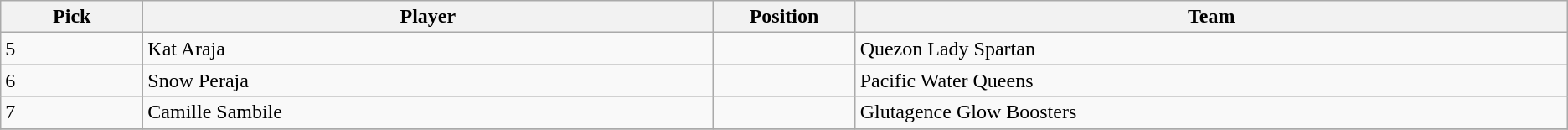<table class="wikitable sortable">
<tr>
<th style="width:5%;">Pick</th>
<th style="width:20%;">Player</th>
<th style="width:5%;">Position</th>
<th style="width:25%;">Team</th>
</tr>
<tr>
<td>5</td>
<td>Kat Araja</td>
<td></td>
<td>Quezon Lady Spartan</td>
</tr>
<tr>
<td>6</td>
<td>Snow Peraja</td>
<td></td>
<td>Pacific Water Queens</td>
</tr>
<tr>
<td>7</td>
<td>Camille Sambile</td>
<td></td>
<td>Glutagence Glow Boosters</td>
</tr>
<tr>
</tr>
</table>
